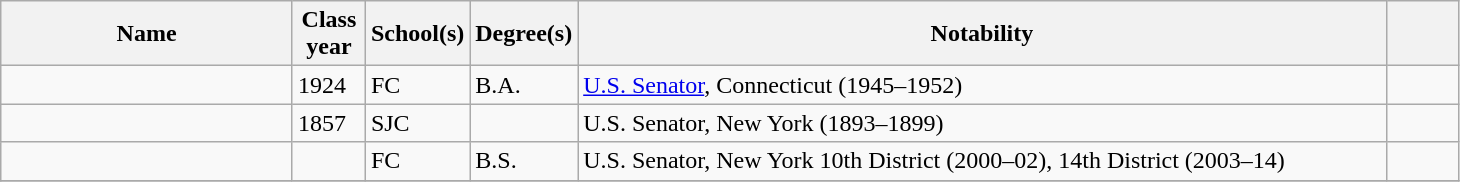<table class="wikitable sortable" style="width:77%">
<tr>
<th style="width:20%;">Name</th>
<th style="width:5%;">Class year</th>
<th style="width:5%;">School(s)</th>
<th style="width:5%;">Degree(s)</th>
<th style="width:*;" class="unsortable">Notability</th>
<th style="width:5%;" class="unsortable"></th>
</tr>
<tr>
<td></td>
<td>1924</td>
<td>FC</td>
<td>B.A.</td>
<td><a href='#'>U.S. Senator</a>, Connecticut (1945–1952)</td>
<td></td>
</tr>
<tr>
<td></td>
<td>1857</td>
<td>SJC</td>
<td></td>
<td>U.S. Senator, New York (1893–1899)</td>
<td></td>
</tr>
<tr>
<td></td>
<td></td>
<td>FC</td>
<td>B.S.</td>
<td>U.S. Senator, New York 10th District (2000–02), 14th District (2003–14)</td>
<td align=center></td>
</tr>
<tr>
</tr>
</table>
